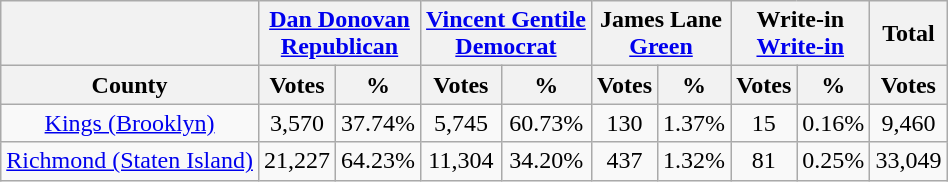<table class="wikitable sortable" style="text-align:center">
<tr>
<th></th>
<th colspan="2" style="text-align:center;"><a href='#'>Dan Donovan</a><br><a href='#'>Republican</a></th>
<th colspan="2" style="text-align:center;"><a href='#'>Vincent Gentile</a><br><a href='#'>Democrat</a></th>
<th colspan="2" style="text-align:center;">James Lane<br><a href='#'>Green</a></th>
<th colspan="2" style="text-align:center;">Write-in<br><a href='#'>Write-in</a></th>
<th style="text-align:center;">Total</th>
</tr>
<tr>
<th style="text-align:center;">County</th>
<th style="text-align:center;" data-sort-type="number">Votes</th>
<th style="text-align:center;" data-sort-type="number">%</th>
<th style="text-align:center;" data-sort-type="number">Votes</th>
<th style="text-align:center;" data-sort-type="number">%</th>
<th style="text-align:center;" data-sort-type="number">Votes</th>
<th style="text-align:center;" data-sort-type="number">%</th>
<th style="text-align:center;" data-sort-type="number">Votes</th>
<th style="text-align:center;" data-sort-type="number">%</th>
<th style="text-align:center;" data-sort-type="number">Votes</th>
</tr>
<tr>
<td style="text-align:center;"><a href='#'>Kings (Brooklyn)</a></td>
<td>3,570</td>
<td>37.74%</td>
<td>5,745</td>
<td>60.73%</td>
<td>130</td>
<td>1.37%</td>
<td>15</td>
<td>0.16%</td>
<td>9,460</td>
</tr>
<tr>
<td style="text-align:center;"><a href='#'>Richmond (Staten Island)</a></td>
<td>21,227</td>
<td>64.23%</td>
<td>11,304</td>
<td>34.20%</td>
<td>437</td>
<td>1.32%</td>
<td>81</td>
<td>0.25%</td>
<td>33,049</td>
</tr>
</table>
